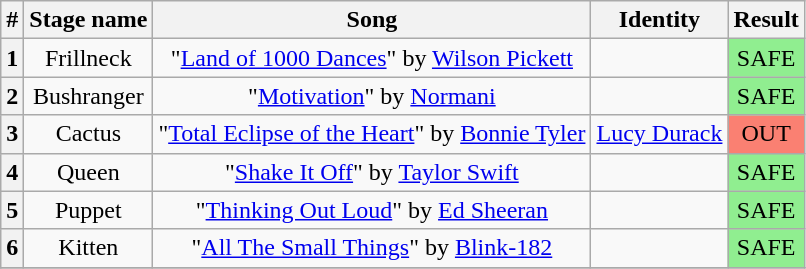<table class="wikitable plainrowheaders" style="text-align: center;">
<tr>
<th>#</th>
<th>Stage name</th>
<th>Song</th>
<th>Identity</th>
<th>Result</th>
</tr>
<tr>
<th>1</th>
<td>Frillneck</td>
<td>"<a href='#'>Land of 1000 Dances</a>" by <a href='#'>Wilson Pickett</a></td>
<td></td>
<td bgcolor=lightgreen>SAFE</td>
</tr>
<tr>
<th>2</th>
<td>Bushranger</td>
<td>"<a href='#'>Motivation</a>" by <a href='#'>Normani</a></td>
<td></td>
<td bgcolor=lightgreen>SAFE</td>
</tr>
<tr>
<th>3</th>
<td>Cactus</td>
<td>"<a href='#'>Total Eclipse of the Heart</a>" by <a href='#'>Bonnie Tyler</a></td>
<td><a href='#'>Lucy Durack</a></td>
<td bgcolor=salmon>OUT</td>
</tr>
<tr>
<th>4</th>
<td>Queen</td>
<td>"<a href='#'>Shake It Off</a>" by <a href='#'>Taylor Swift</a></td>
<td></td>
<td bgcolor=lightgreen>SAFE</td>
</tr>
<tr>
<th>5</th>
<td>Puppet</td>
<td>"<a href='#'>Thinking Out Loud</a>" by <a href='#'>Ed Sheeran</a></td>
<td></td>
<td bgcolor=lightgreen>SAFE</td>
</tr>
<tr>
<th>6</th>
<td>Kitten</td>
<td>"<a href='#'>All The Small Things</a>" by <a href='#'>Blink-182</a></td>
<td></td>
<td bgcolor=lightgreen>SAFE</td>
</tr>
<tr>
</tr>
</table>
